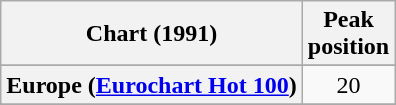<table class="wikitable sortable plainrowheaders" style="text-align:center">
<tr>
<th>Chart (1991)</th>
<th>Peak<br>position</th>
</tr>
<tr>
</tr>
<tr>
</tr>
<tr>
<th scope="row">Europe (<a href='#'>Eurochart Hot 100</a>)</th>
<td>20</td>
</tr>
<tr>
</tr>
<tr>
</tr>
<tr>
</tr>
<tr>
</tr>
</table>
